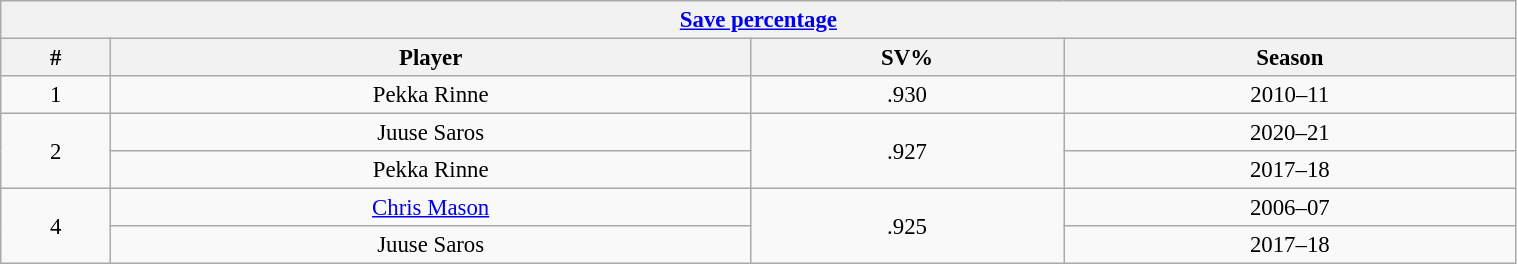<table class="wikitable" style="text-align: center; font-size: 95%" width="80%">
<tr>
<th colspan="4"><a href='#'>Save percentage</a></th>
</tr>
<tr>
<th>#</th>
<th>Player</th>
<th>SV%</th>
<th>Season</th>
</tr>
<tr>
<td>1</td>
<td>Pekka Rinne</td>
<td>.930</td>
<td>2010–11</td>
</tr>
<tr>
<td rowspan="2">2</td>
<td>Juuse Saros</td>
<td rowspan="2">.927</td>
<td>2020–21</td>
</tr>
<tr>
<td>Pekka Rinne</td>
<td>2017–18</td>
</tr>
<tr>
<td rowspan="2">4</td>
<td><a href='#'>Chris Mason</a></td>
<td rowspan="2">.925</td>
<td>2006–07</td>
</tr>
<tr>
<td>Juuse Saros</td>
<td>2017–18</td>
</tr>
</table>
